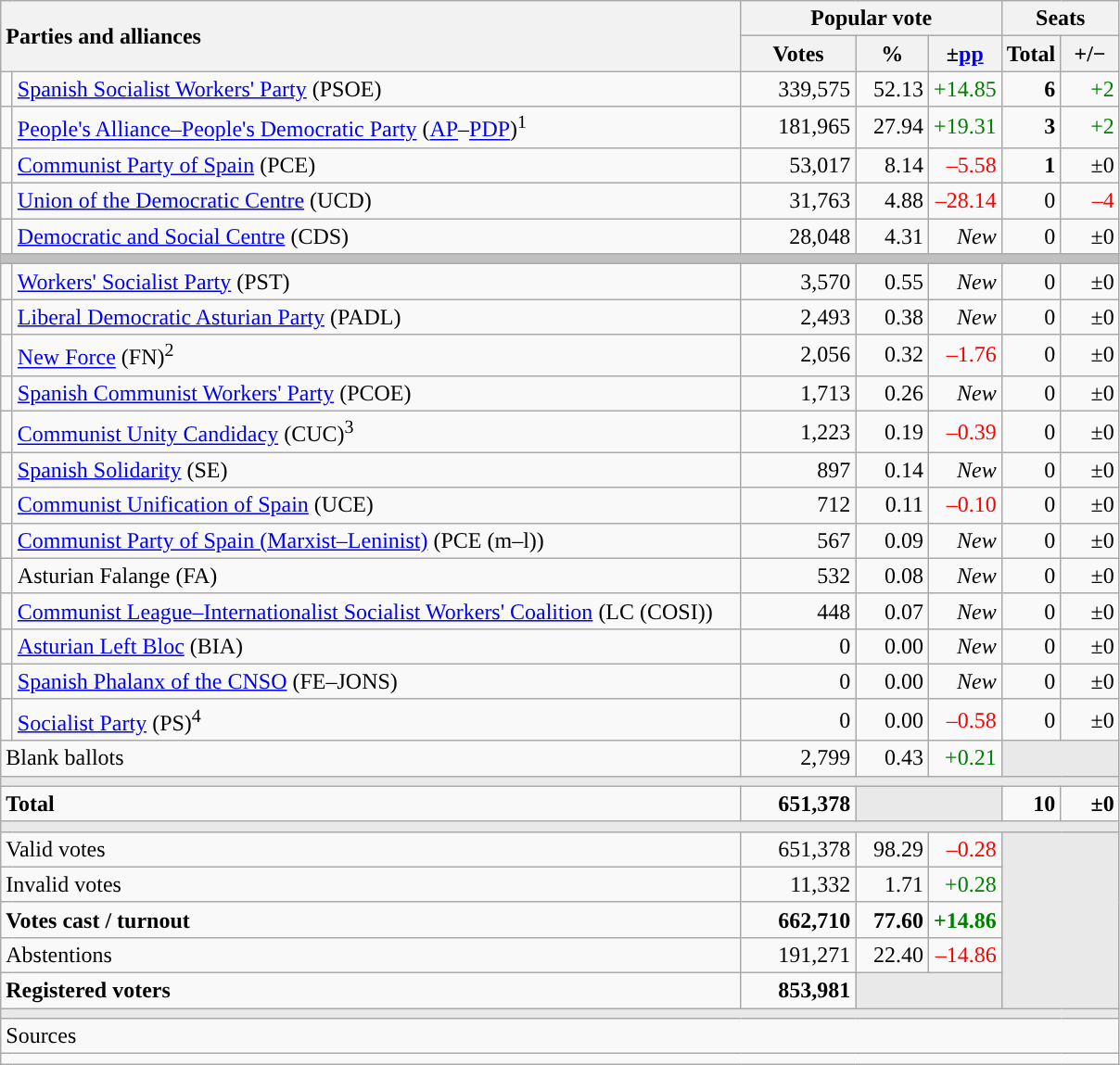<table class="wikitable" style="text-align:right;">
<tr>
<th style="text-align:left;" rowspan="2" colspan="2" width="525">Parties and alliances</th>
<th colspan="3">Popular vote</th>
<th colspan="2">Seats</th>
</tr>
<tr>
<th width="75">Votes</th>
<th width="45">%</th>
<th width="45">±<a href='#'>pp</a></th>
<th width="35">Total</th>
<th width="35">+/−</th>
</tr>
<tr>
<td width="1" style="color:inherit;background:"></td>
<td align="left"><a href='#'>Spanish Socialist Workers' Party</a> (PSOE)</td>
<td>339,575</td>
<td>52.13</td>
<td style="color:green;">+14.85</td>
<td><strong>6</strong></td>
<td style="color:green;">+2</td>
</tr>
<tr>
<td style="color:inherit;background:"></td>
<td align="left"><a href='#'>People's Alliance–People's Democratic Party</a> (<a href='#'>AP</a>–<a href='#'>PDP</a>)<sup>1</sup></td>
<td>181,965</td>
<td>27.94</td>
<td style="color:green;">+19.31</td>
<td><strong>3</strong></td>
<td style="color:green;">+2</td>
</tr>
<tr>
<td style="color:inherit;background:"></td>
<td align="left"><a href='#'>Communist Party of Spain</a> (PCE)</td>
<td>53,017</td>
<td>8.14</td>
<td style="color:red;">–5.58</td>
<td><strong>1</strong></td>
<td>±0</td>
</tr>
<tr>
<td style="color:inherit;background:"></td>
<td align="left"><a href='#'>Union of the Democratic Centre</a> (UCD)</td>
<td>31,763</td>
<td>4.88</td>
<td style="color:red;">–28.14</td>
<td>0</td>
<td style="color:red;">–4</td>
</tr>
<tr>
<td style="color:inherit;background:"></td>
<td align="left"><a href='#'>Democratic and Social Centre</a> (CDS)</td>
<td>28,048</td>
<td>4.31</td>
<td><em>New</em></td>
<td>0</td>
<td>±0</td>
</tr>
<tr>
<td colspan="7" bgcolor="#C0C0C0"></td>
</tr>
<tr>
<td style="color:inherit;background:"></td>
<td align="left"><a href='#'>Workers' Socialist Party</a> (PST)</td>
<td>3,570</td>
<td>0.55</td>
<td><em>New</em></td>
<td>0</td>
<td>±0</td>
</tr>
<tr>
<td style="color:inherit;background:"></td>
<td align="left"><a href='#'>Liberal Democratic Asturian Party</a> (PADL)</td>
<td>2,493</td>
<td>0.38</td>
<td><em>New</em></td>
<td>0</td>
<td>±0</td>
</tr>
<tr>
<td style="color:inherit;background:"></td>
<td align="left"><a href='#'>New Force</a> (FN)<sup>2</sup></td>
<td>2,056</td>
<td>0.32</td>
<td style="color:red;">–1.76</td>
<td>0</td>
<td>±0</td>
</tr>
<tr>
<td style="color:inherit;background:"></td>
<td align="left"><a href='#'>Spanish Communist Workers' Party</a> (PCOE)</td>
<td>1,713</td>
<td>0.26</td>
<td><em>New</em></td>
<td>0</td>
<td>±0</td>
</tr>
<tr>
<td style="color:inherit;background:"></td>
<td align="left"><a href='#'>Communist Unity Candidacy</a> (CUC)<sup>3</sup></td>
<td>1,223</td>
<td>0.19</td>
<td style="color:red;">–0.39</td>
<td>0</td>
<td>±0</td>
</tr>
<tr>
<td style="color:inherit;background:"></td>
<td align="left"><a href='#'>Spanish Solidarity</a> (SE)</td>
<td>897</td>
<td>0.14</td>
<td><em>New</em></td>
<td>0</td>
<td>±0</td>
</tr>
<tr>
<td style="color:inherit;background:"></td>
<td align="left"><a href='#'>Communist Unification of Spain</a> (UCE)</td>
<td>712</td>
<td>0.11</td>
<td style="color:red;">–0.10</td>
<td>0</td>
<td>±0</td>
</tr>
<tr>
<td style="color:inherit;background:"></td>
<td align="left"><a href='#'>Communist Party of Spain (Marxist–Leninist)</a> (PCE (m–l))</td>
<td>567</td>
<td>0.09</td>
<td><em>New</em></td>
<td>0</td>
<td>±0</td>
</tr>
<tr>
<td style="color:inherit;background:"></td>
<td align="left">Asturian Falange (FA)</td>
<td>532</td>
<td>0.08</td>
<td><em>New</em></td>
<td>0</td>
<td>±0</td>
</tr>
<tr>
<td style="color:inherit;background:"></td>
<td align="left"><a href='#'>Communist League–Internationalist Socialist Workers' Coalition</a> (LC (COSI))</td>
<td>448</td>
<td>0.07</td>
<td><em>New</em></td>
<td>0</td>
<td>±0</td>
</tr>
<tr>
<td style="color:inherit;background:"></td>
<td align="left"><a href='#'>Asturian Left Bloc</a> (BIA)</td>
<td>0</td>
<td>0.00</td>
<td><em>New</em></td>
<td>0</td>
<td>±0</td>
</tr>
<tr>
<td style="color:inherit;background:"></td>
<td align="left"><a href='#'>Spanish Phalanx of the CNSO</a> (FE–JONS)</td>
<td>0</td>
<td>0.00</td>
<td><em>New</em></td>
<td>0</td>
<td>±0</td>
</tr>
<tr>
<td style="color:inherit;background:"></td>
<td align="left"><a href='#'>Socialist Party</a> (PS)<sup>4</sup></td>
<td>0</td>
<td>0.00</td>
<td style="color:red;">–0.58</td>
<td>0</td>
<td>±0</td>
</tr>
<tr>
<td align="left" colspan="2">Blank ballots</td>
<td>2,799</td>
<td>0.43</td>
<td style="color:green;">+0.21</td>
<td bgcolor="#E9E9E9" colspan="2"></td>
</tr>
<tr>
<td colspan="7" bgcolor="#E9E9E9"></td>
</tr>
<tr style="font-weight:bold;">
<td align="left" colspan="2">Total</td>
<td>651,378</td>
<td bgcolor="#E9E9E9" colspan="2"></td>
<td>10</td>
<td>±0</td>
</tr>
<tr>
<td colspan="7" bgcolor="#E9E9E9"></td>
</tr>
<tr>
<td align="left" colspan="2">Valid votes</td>
<td>651,378</td>
<td>98.29</td>
<td style="color:red;">–0.28</td>
<td bgcolor="#E9E9E9" colspan="2" rowspan="5"></td>
</tr>
<tr>
<td align="left" colspan="2">Invalid votes</td>
<td>11,332</td>
<td>1.71</td>
<td style="color:green;">+0.28</td>
</tr>
<tr style="font-weight:bold;">
<td align="left" colspan="2">Votes cast / turnout</td>
<td>662,710</td>
<td>77.60</td>
<td style="color:green;">+14.86</td>
</tr>
<tr>
<td align="left" colspan="2">Abstentions</td>
<td>191,271</td>
<td>22.40</td>
<td style="color:red;">–14.86</td>
</tr>
<tr style="font-weight:bold;">
<td align="left" colspan="2">Registered voters</td>
<td>853,981</td>
<td bgcolor="#E9E9E9" colspan="2"></td>
</tr>
<tr>
<td colspan="7" bgcolor="#E9E9E9"></td>
</tr>
<tr>
<td align="left" colspan="7">Sources</td>
</tr>
<tr>
<td colspan="7" style="text-align:left; max-width:790px;"></td>
</tr>
</table>
